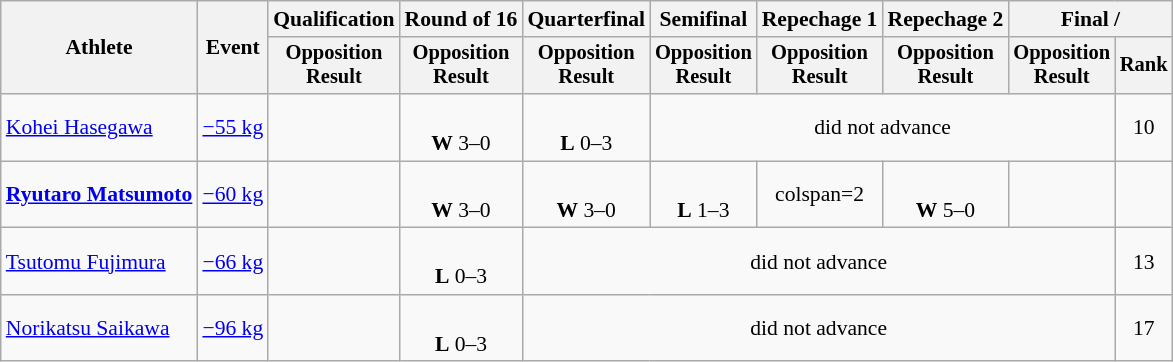<table class="wikitable" style="font-size:90%">
<tr>
<th rowspan="2">Athlete</th>
<th rowspan="2">Event</th>
<th>Qualification</th>
<th>Round of 16</th>
<th>Quarterfinal</th>
<th>Semifinal</th>
<th>Repechage 1</th>
<th>Repechage 2</th>
<th colspan=2>Final / </th>
</tr>
<tr style="font-size: 95%">
<th>Opposition<br>Result</th>
<th>Opposition<br>Result</th>
<th>Opposition<br>Result</th>
<th>Opposition<br>Result</th>
<th>Opposition<br>Result</th>
<th>Opposition<br>Result</th>
<th>Opposition<br>Result</th>
<th>Rank</th>
</tr>
<tr align=center>
<td align=left><a href='#'>Kohei Hasegawa</a></td>
<td align=left><a href='#'>−55 kg</a></td>
<td></td>
<td><br><strong>W</strong> 3–0 <sup></sup></td>
<td><br><strong>L</strong> 0–3 <sup></sup></td>
<td colspan=4>did not advance</td>
<td>10</td>
</tr>
<tr align=center>
<td align=left><strong><a href='#'>Ryutaro Matsumoto</a></strong></td>
<td align=left><a href='#'>−60 kg</a></td>
<td></td>
<td><br><strong>W</strong> 3–0 <sup></sup></td>
<td><br><strong>W</strong> 3–0 <sup></sup></td>
<td><br><strong>L</strong> 1–3 <sup></sup></td>
<td>colspan=2 </td>
<td><br><strong>W</strong> 5–0 <sup></sup></td>
<td></td>
</tr>
<tr align=center>
<td align=left><a href='#'>Tsutomu Fujimura</a></td>
<td align=left><a href='#'>−66 kg</a></td>
<td></td>
<td><br><strong>L</strong> 0–3 <sup></sup></td>
<td colspan=5>did not advance</td>
<td>13</td>
</tr>
<tr align=center>
<td align=left><a href='#'>Norikatsu Saikawa</a></td>
<td align=left><a href='#'>−96 kg</a></td>
<td></td>
<td><br><strong>L</strong> 0–3 <sup></sup></td>
<td colspan=5>did not advance</td>
<td>17</td>
</tr>
</table>
